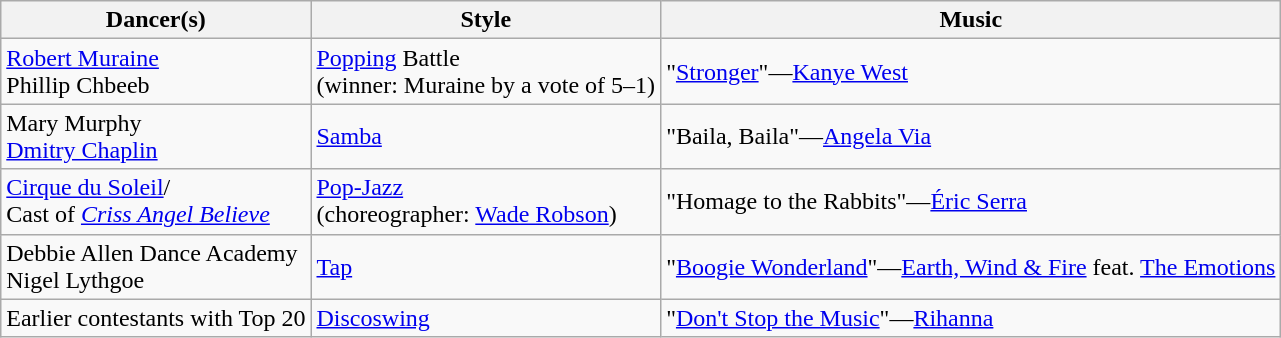<table class="wikitable">
<tr>
<th>Dancer(s)</th>
<th>Style</th>
<th>Music</th>
</tr>
<tr>
<td><a href='#'>Robert Muraine</a><br>Phillip Chbeeb</td>
<td><a href='#'>Popping</a> Battle<br>(winner: Muraine by a vote of 5–1)</td>
<td>"<a href='#'>Stronger</a>"—<a href='#'>Kanye West</a></td>
</tr>
<tr>
<td>Mary Murphy<br><a href='#'>Dmitry Chaplin</a></td>
<td><a href='#'>Samba</a></td>
<td>"Baila, Baila"—<a href='#'>Angela Via</a></td>
</tr>
<tr>
<td><a href='#'>Cirque du Soleil</a>/<br>Cast of <em><a href='#'>Criss Angel Believe</a></em></td>
<td><a href='#'>Pop-Jazz</a><br>(choreographer: <a href='#'>Wade Robson</a>)</td>
<td>"Homage to the Rabbits"—<a href='#'>Éric Serra</a></td>
</tr>
<tr>
<td>Debbie Allen Dance Academy<br>Nigel Lythgoe</td>
<td><a href='#'>Tap</a></td>
<td>"<a href='#'>Boogie Wonderland</a>"—<a href='#'>Earth, Wind & Fire</a> feat. <a href='#'>The Emotions</a></td>
</tr>
<tr>
<td>Earlier contestants with Top 20</td>
<td><a href='#'>Discoswing</a></td>
<td>"<a href='#'>Don't Stop the Music</a>"—<a href='#'>Rihanna</a></td>
</tr>
</table>
